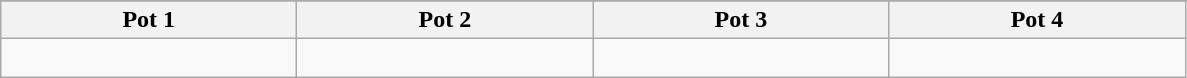<table class="wikitable">
<tr>
</tr>
<tr>
<th width=190>Pot 1</th>
<th width=190>Pot 2</th>
<th width=190>Pot 3</th>
<th width=190>Pot 4</th>
</tr>
<tr>
<td valign=top><br></td>
<td valign=top><br></td>
<td valign=top><br></td>
<td valign=top><br></td>
</tr>
</table>
